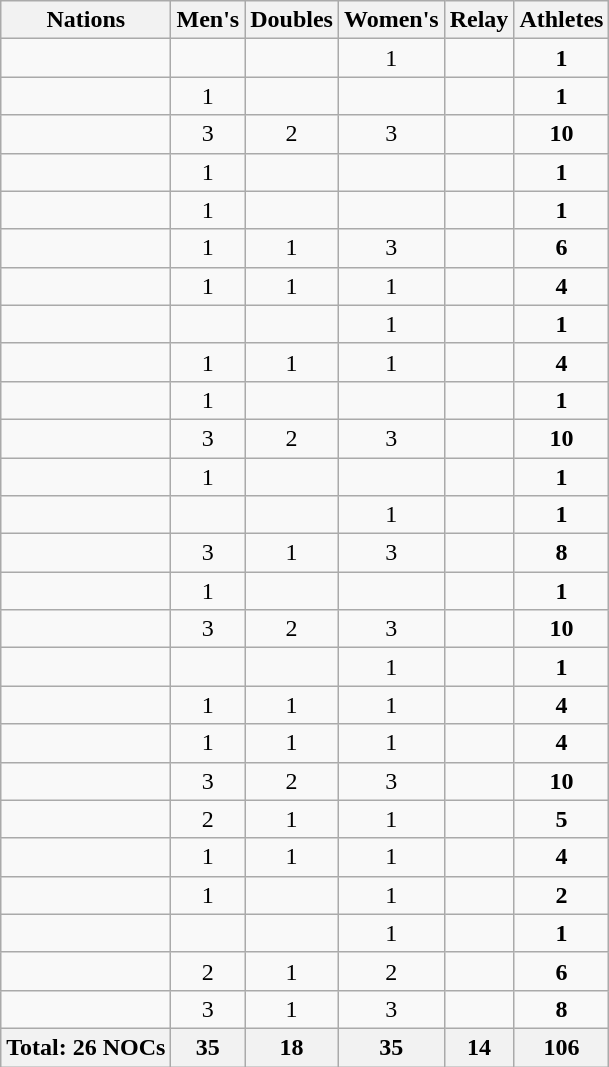<table class="wikitable sortable" style="text-align:center;">
<tr>
<th>Nations</th>
<th>Men's</th>
<th>Doubles</th>
<th>Women's</th>
<th>Relay</th>
<th>Athletes</th>
</tr>
<tr>
<td align="left"></td>
<td></td>
<td></td>
<td>1</td>
<td></td>
<td><strong>1</strong></td>
</tr>
<tr>
<td align="left"></td>
<td>1</td>
<td></td>
<td></td>
<td></td>
<td><strong>1</strong></td>
</tr>
<tr>
<td align="left"></td>
<td>3</td>
<td>2</td>
<td>3</td>
<td></td>
<td><strong>10</strong></td>
</tr>
<tr>
<td align="left"></td>
<td>1</td>
<td></td>
<td></td>
<td></td>
<td><strong>1</strong></td>
</tr>
<tr>
<td align="left"></td>
<td>1</td>
<td></td>
<td></td>
<td></td>
<td><strong>1</strong></td>
</tr>
<tr>
<td align="left"></td>
<td>1</td>
<td>1</td>
<td>3</td>
<td></td>
<td><strong>6</strong></td>
</tr>
<tr>
<td align="left"></td>
<td>1</td>
<td>1</td>
<td>1</td>
<td></td>
<td><strong>4</strong></td>
</tr>
<tr>
<td align="left"></td>
<td></td>
<td></td>
<td>1</td>
<td></td>
<td><strong>1</strong></td>
</tr>
<tr>
<td align="left"></td>
<td>1</td>
<td>1</td>
<td>1</td>
<td></td>
<td><strong>4</strong></td>
</tr>
<tr>
<td align="left"></td>
<td>1</td>
<td></td>
<td></td>
<td></td>
<td><strong>1</strong></td>
</tr>
<tr>
<td align="left"></td>
<td>3</td>
<td>2</td>
<td>3</td>
<td></td>
<td><strong>10</strong></td>
</tr>
<tr>
<td align="left"></td>
<td>1</td>
<td></td>
<td></td>
<td></td>
<td><strong>1</strong></td>
</tr>
<tr>
<td align="left"></td>
<td></td>
<td></td>
<td>1</td>
<td></td>
<td><strong>1</strong></td>
</tr>
<tr>
<td align="left"></td>
<td>3</td>
<td>1</td>
<td>3</td>
<td></td>
<td><strong>8</strong></td>
</tr>
<tr>
<td align="left"></td>
<td>1</td>
<td></td>
<td></td>
<td></td>
<td><strong>1</strong></td>
</tr>
<tr>
<td align="left"></td>
<td>3</td>
<td>2</td>
<td>3</td>
<td></td>
<td><strong>10</strong></td>
</tr>
<tr>
<td align="left"></td>
<td></td>
<td></td>
<td>1</td>
<td></td>
<td><strong>1</strong></td>
</tr>
<tr>
<td align="left"></td>
<td>1</td>
<td>1</td>
<td>1</td>
<td></td>
<td><strong>4</strong></td>
</tr>
<tr>
<td align="left"></td>
<td>1</td>
<td>1</td>
<td>1</td>
<td></td>
<td><strong>4</strong></td>
</tr>
<tr>
<td align="left"></td>
<td>3</td>
<td>2</td>
<td>3</td>
<td></td>
<td><strong>10</strong></td>
</tr>
<tr>
<td align="left"></td>
<td>2</td>
<td>1</td>
<td>1</td>
<td></td>
<td><strong>5</strong></td>
</tr>
<tr>
<td align="left"></td>
<td>1</td>
<td>1</td>
<td>1</td>
<td></td>
<td><strong>4</strong></td>
</tr>
<tr>
<td align="left"></td>
<td>1</td>
<td></td>
<td>1</td>
<td></td>
<td><strong>2</strong></td>
</tr>
<tr>
<td align="left"></td>
<td></td>
<td></td>
<td>1</td>
<td></td>
<td><strong>1</strong></td>
</tr>
<tr>
<td align="left"></td>
<td>2</td>
<td>1</td>
<td>2</td>
<td></td>
<td><strong>6</strong></td>
</tr>
<tr>
<td align="left"></td>
<td>3</td>
<td>1</td>
<td>3</td>
<td></td>
<td><strong>8</strong></td>
</tr>
<tr>
<th>Total: 26 NOCs</th>
<th>35</th>
<th>18</th>
<th>35</th>
<th>14</th>
<th>106</th>
</tr>
</table>
